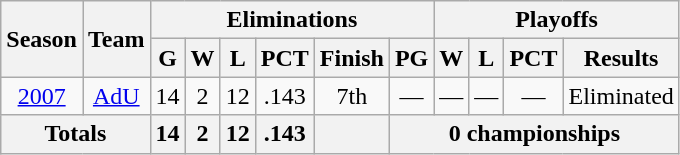<table class=wikitable style="text-align:center">
<tr>
<th rowspan=2>Season</th>
<th rowspan=2>Team</th>
<th colspan="6">Eliminations</th>
<th colspan="4">Playoffs</th>
</tr>
<tr>
<th>G</th>
<th>W</th>
<th>L</th>
<th>PCT</th>
<th>Finish</th>
<th>PG</th>
<th>W</th>
<th>L</th>
<th>PCT</th>
<th>Results</th>
</tr>
<tr>
<td><a href='#'>2007</a></td>
<td><a href='#'>AdU</a></td>
<td>14</td>
<td>2</td>
<td>12</td>
<td>.143</td>
<td>7th</td>
<td>—</td>
<td>—</td>
<td>—</td>
<td>—</td>
<td>Eliminated</td>
</tr>
<tr>
<th colspan="2">Totals</th>
<th>14</th>
<th>2</th>
<th>12</th>
<th>.143</th>
<th></th>
<th colspan="5">0 championships</th>
</tr>
</table>
